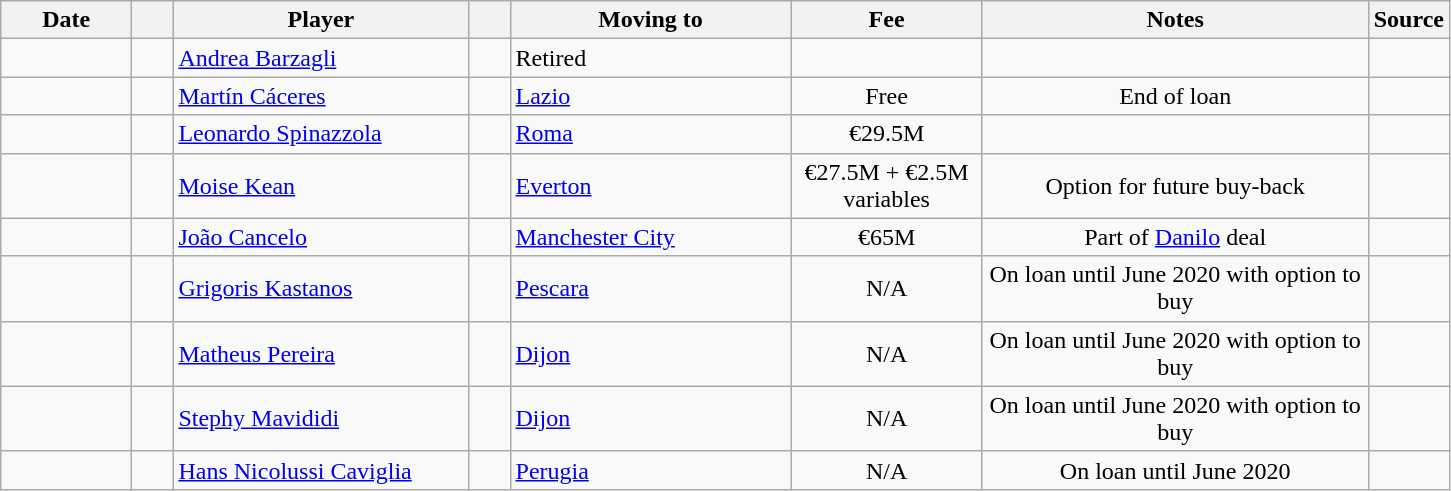<table class="wikitable sortable">
<tr>
<th style="width:80px;">Date</th>
<th style="width:20px;"></th>
<th style="width:190px;">Player</th>
<th style="width:20px;"></th>
<th style="width:180px;">Moving to</th>
<th style="width:120px;" class="unsortable">Fee</th>
<th style="width:250px;" class="unsortable">Notes</th>
<th style="width:20px;">Source</th>
</tr>
<tr>
<td></td>
<td align="center"></td>
<td> <a href='#'>Andrea Barzagli</a></td>
<td align="center"></td>
<td>Retired</td>
<td></td>
<td align="center"></td>
<td></td>
</tr>
<tr>
<td></td>
<td align="center"></td>
<td> <a href='#'>Martín Cáceres</a></td>
<td align="center"></td>
<td> <a href='#'>Lazio</a></td>
<td align="center">Free</td>
<td align="center">End of loan</td>
<td></td>
</tr>
<tr>
<td></td>
<td align="center"></td>
<td> <a href='#'>Leonardo Spinazzola</a></td>
<td align="center"></td>
<td> <a href='#'>Roma</a></td>
<td align="center">€29.5M</td>
<td align="center"></td>
<td></td>
</tr>
<tr>
<td></td>
<td align="center"></td>
<td> <a href='#'>Moise Kean</a></td>
<td align="center"></td>
<td> <a href='#'>Everton</a></td>
<td align="center">€27.5M + €2.5M variables</td>
<td align="center">Option for future buy-back</td>
<td></td>
</tr>
<tr>
<td></td>
<td align="center"></td>
<td> <a href='#'>João Cancelo</a></td>
<td align=center></td>
<td> <a href='#'>Manchester City</a></td>
<td align=center>€65M</td>
<td align=center>Part of  <a href='#'>Danilo</a> deal</td>
<td></td>
</tr>
<tr>
<td></td>
<td align="center"></td>
<td> <a href='#'>Grigoris Kastanos</a></td>
<td align="center"></td>
<td> <a href='#'>Pescara</a></td>
<td align="center">N/A</td>
<td align="center">On loan until June 2020 with option to buy</td>
<td></td>
</tr>
<tr>
<td></td>
<td align="center"></td>
<td> <a href='#'>Matheus Pereira</a></td>
<td align="center"></td>
<td> <a href='#'>Dijon</a></td>
<td align="center">N/A</td>
<td align="center">On loan until June 2020 with option to buy</td>
<td></td>
</tr>
<tr>
<td></td>
<td align="center"></td>
<td> <a href='#'>Stephy Mavididi</a></td>
<td align="center"></td>
<td> <a href='#'>Dijon</a></td>
<td align="center">N/A</td>
<td align="center">On loan until June 2020 with option to buy</td>
<td></td>
</tr>
<tr>
<td></td>
<td align="center"></td>
<td> <a href='#'>Hans Nicolussi Caviglia</a></td>
<td align="center"></td>
<td> <a href='#'>Perugia</a></td>
<td align="center">N/A</td>
<td align="center">On loan until June 2020</td>
<td></td>
</tr>
</table>
